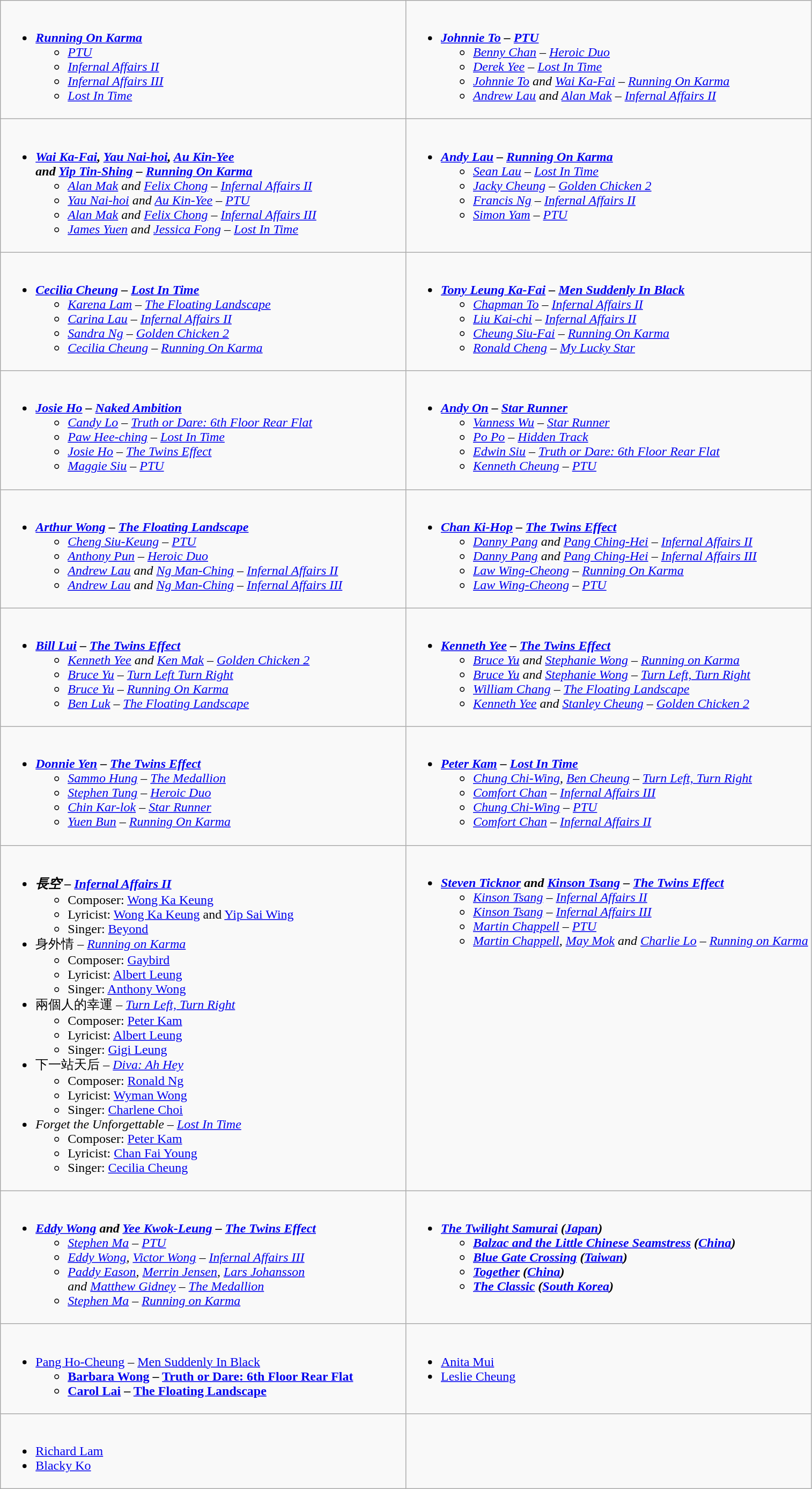<table class=wikitable>
<tr>
<td valign="top" width="50%"><br><ul><li><strong><em><a href='#'>Running On Karma</a></em></strong><ul><li><em><a href='#'>PTU</a></em></li><li><em><a href='#'>Infernal Affairs II</a></em></li><li><em><a href='#'>Infernal Affairs III</a></em></li><li><em><a href='#'>Lost In Time</a></em></li></ul></li></ul></td>
<td valign="top" width="50%"><br><ul><li><strong><em><a href='#'>Johnnie To</a> – <a href='#'>PTU</a></em></strong><ul><li><em><a href='#'>Benny Chan</a> – <a href='#'>Heroic Duo</a></em></li><li><em><a href='#'>Derek Yee</a> – <a href='#'>Lost In Time</a></em></li><li><em><a href='#'>Johnnie To</a> and <a href='#'>Wai Ka-Fai</a> – <a href='#'>Running On Karma</a></em></li><li><em><a href='#'>Andrew Lau</a> and <a href='#'>Alan Mak</a> – <a href='#'>Infernal Affairs II</a></em></li></ul></li></ul></td>
</tr>
<tr>
<td valign="top" width="50%"><br><ul><li><strong><em><a href='#'>Wai Ka-Fai</a>, <a href='#'>Yau Nai-hoi</a>, <a href='#'>Au Kin-Yee</a> <br> and <a href='#'>Yip Tin-Shing</a> – <a href='#'>Running On Karma</a></em></strong><ul><li><em><a href='#'>Alan Mak</a> and <a href='#'>Felix Chong</a> – <a href='#'>Infernal Affairs II</a></em></li><li><em><a href='#'>Yau Nai-hoi</a> and <a href='#'>Au Kin-Yee</a> – <a href='#'>PTU</a></em></li><li><em><a href='#'>Alan Mak</a> and <a href='#'>Felix Chong</a> – <a href='#'>Infernal Affairs III</a></em></li><li><em><a href='#'>James Yuen</a> and <a href='#'>Jessica Fong</a> – <a href='#'>Lost In Time</a></em></li></ul></li></ul></td>
<td valign="top" width="50%"><br><ul><li><strong><em><a href='#'>Andy Lau</a> – <a href='#'>Running On Karma</a></em></strong><ul><li><em><a href='#'>Sean Lau</a> – <a href='#'>Lost In Time</a></em></li><li><em><a href='#'>Jacky Cheung</a> – <a href='#'>Golden Chicken 2</a></em></li><li><em><a href='#'>Francis Ng</a> – <a href='#'>Infernal Affairs II</a></em></li><li><em><a href='#'>Simon Yam</a> – <a href='#'>PTU</a></em></li></ul></li></ul></td>
</tr>
<tr>
<td valign="top" width="50%"><br><ul><li><strong><em><a href='#'>Cecilia Cheung</a> – <a href='#'>Lost In Time</a></em></strong><ul><li><em><a href='#'>Karena Lam</a> – <a href='#'>The Floating Landscape</a></em></li><li><em><a href='#'>Carina Lau</a> – <a href='#'>Infernal Affairs II</a></em></li><li><em><a href='#'>Sandra Ng</a> – <a href='#'>Golden Chicken 2</a></em></li><li><em><a href='#'>Cecilia Cheung</a> – <a href='#'>Running On Karma</a></em></li></ul></li></ul></td>
<td valign="top" width="50%"><br><ul><li><strong><em><a href='#'>Tony Leung Ka-Fai</a> – <a href='#'>Men Suddenly In Black</a></em></strong><ul><li><em><a href='#'>Chapman To</a> – <a href='#'>Infernal Affairs II</a></em></li><li><em><a href='#'>Liu Kai-chi</a> – <a href='#'>Infernal Affairs II</a></em></li><li><em><a href='#'>Cheung Siu-Fai</a> – <a href='#'>Running On Karma</a></em></li><li><em><a href='#'>Ronald Cheng</a> – <a href='#'>My Lucky Star</a></em></li></ul></li></ul></td>
</tr>
<tr>
<td valign="top" width="50%"><br><ul><li><strong><em><a href='#'>Josie Ho</a> – <a href='#'>Naked Ambition</a></em></strong><ul><li><em><a href='#'>Candy Lo</a> – <a href='#'>Truth or Dare: 6th Floor Rear Flat</a></em></li><li><em><a href='#'>Paw Hee-ching</a> – <a href='#'>Lost In Time</a></em></li><li><em><a href='#'>Josie Ho</a> – <a href='#'>The Twins Effect</a></em></li><li><em><a href='#'>Maggie Siu</a> – <a href='#'>PTU</a></em></li></ul></li></ul></td>
<td valign="top" width="50%"><br><ul><li><strong><em><a href='#'>Andy On</a> – <a href='#'>Star Runner</a></em></strong><ul><li><em><a href='#'>Vanness Wu</a> – <a href='#'>Star Runner</a></em></li><li><em><a href='#'>Po Po</a> – <a href='#'>Hidden Track</a></em></li><li><em><a href='#'>Edwin Siu</a> – <a href='#'>Truth or Dare: 6th Floor Rear Flat</a></em></li><li><em><a href='#'>Kenneth Cheung</a> – <a href='#'>PTU</a></em></li></ul></li></ul></td>
</tr>
<tr>
<td valign="top" width="50%"><br><ul><li><strong><em><a href='#'>Arthur Wong</a> – <a href='#'>The Floating Landscape</a></em></strong><ul><li><em><a href='#'>Cheng Siu-Keung</a> – <a href='#'>PTU</a></em></li><li><em><a href='#'>Anthony Pun</a> – <a href='#'>Heroic Duo</a></em></li><li><em><a href='#'>Andrew Lau</a> and <a href='#'>Ng Man-Ching</a> – <a href='#'>Infernal Affairs II</a></em></li><li><em><a href='#'>Andrew Lau</a> and <a href='#'>Ng Man-Ching</a> – <a href='#'>Infernal Affairs III</a></em></li></ul></li></ul></td>
<td valign="top" width="50%"><br><ul><li><strong><em><a href='#'>Chan Ki-Hop</a> – <a href='#'>The Twins Effect</a></em></strong><ul><li><em><a href='#'>Danny Pang</a> and <a href='#'>Pang Ching-Hei</a> – <a href='#'>Infernal Affairs II</a></em></li><li><em><a href='#'>Danny Pang</a> and <a href='#'>Pang Ching-Hei</a> – <a href='#'>Infernal Affairs III</a></em></li><li><em><a href='#'>Law Wing-Cheong</a> – <a href='#'>Running On Karma</a></em></li><li><em><a href='#'>Law Wing-Cheong</a> – <a href='#'>PTU</a></em></li></ul></li></ul></td>
</tr>
<tr>
<td valign="top" width="50%"><br><ul><li><strong><em><a href='#'>Bill Lui</a> – <a href='#'>The Twins Effect</a></em></strong><ul><li><em><a href='#'>Kenneth Yee</a> and <a href='#'>Ken Mak</a> – <a href='#'>Golden Chicken 2</a></em></li><li><em><a href='#'>Bruce Yu</a> – <a href='#'>Turn Left Turn Right</a></em></li><li><em><a href='#'>Bruce Yu</a> – <a href='#'>Running On Karma</a></em></li><li><em><a href='#'>Ben Luk</a> – <a href='#'>The Floating Landscape</a></em></li></ul></li></ul></td>
<td valign="top" width="50%"><br><ul><li><strong><em><a href='#'>Kenneth Yee</a> – <a href='#'>The Twins Effect</a></em></strong><ul><li><em><a href='#'>Bruce Yu</a> and <a href='#'>Stephanie Wong</a> – <a href='#'>Running on Karma</a></em></li><li><em><a href='#'>Bruce Yu</a> and <a href='#'>Stephanie Wong</a> – <a href='#'>Turn Left, Turn Right</a></em></li><li><em><a href='#'>William Chang</a> – <a href='#'>The Floating Landscape</a></em></li><li><em><a href='#'>Kenneth Yee</a> and <a href='#'>Stanley Cheung</a> – <a href='#'>Golden Chicken 2</a></em></li></ul></li></ul></td>
</tr>
<tr>
<td valign="top" width="50%"><br><ul><li><strong><em><a href='#'>Donnie Yen</a> – <a href='#'>The Twins Effect</a></em></strong><ul><li><em><a href='#'>Sammo Hung</a> – <a href='#'>The Medallion</a></em></li><li><em><a href='#'>Stephen Tung</a> – <a href='#'>Heroic Duo</a></em></li><li><em><a href='#'>Chin Kar-lok</a> – <a href='#'>Star Runner</a></em></li><li><em><a href='#'>Yuen Bun</a> – <a href='#'>Running On Karma</a></em></li></ul></li></ul></td>
<td valign="top" width="50%"><br><ul><li><strong><em><a href='#'>Peter Kam</a> – <a href='#'>Lost In Time</a></em></strong><ul><li><em><a href='#'>Chung Chi-Wing</a>, <a href='#'>Ben Cheung</a> – <a href='#'>Turn Left, Turn Right</a></em></li><li><em><a href='#'>Comfort Chan</a> – <a href='#'>Infernal Affairs III</a></em></li><li><em><a href='#'>Chung Chi-Wing</a> – <a href='#'>PTU</a></em></li><li><em><a href='#'>Comfort Chan</a> – <a href='#'>Infernal Affairs II</a></em></li></ul></li></ul></td>
</tr>
<tr>
<td valign="top" width="50%"><br><ul><li><strong><em>長空 – <a href='#'>Infernal Affairs II</a></em></strong><ul><li>Composer: <a href='#'>Wong Ka Keung</a></li><li>Lyricist: <a href='#'>Wong Ka Keung</a> and <a href='#'>Yip Sai Wing</a></li><li>Singer: <a href='#'>Beyond</a></li></ul></li><li>身外情 – <em><a href='#'>Running on Karma</a></em><ul><li>Composer: <a href='#'>Gaybird</a></li><li>Lyricist: <a href='#'>Albert Leung</a></li><li>Singer: <a href='#'>Anthony Wong</a></li></ul></li><li>兩個人的幸運 – <em><a href='#'>Turn Left, Turn Right</a></em><ul><li>Composer: <a href='#'>Peter Kam</a></li><li>Lyricist: <a href='#'>Albert Leung</a></li><li>Singer: <a href='#'>Gigi Leung</a></li></ul></li><li>下一站天后 – <em><a href='#'>Diva: Ah Hey</a></em><ul><li>Composer: <a href='#'>Ronald Ng</a></li><li>Lyricist: <a href='#'>Wyman Wong</a></li><li>Singer: <a href='#'>Charlene Choi</a></li></ul></li><li><em>Forget the Unforgettable</em> – <em><a href='#'>Lost In Time</a></em><ul><li>Composer: <a href='#'>Peter Kam</a></li><li>Lyricist: <a href='#'>Chan Fai Young</a></li><li>Singer: <a href='#'>Cecilia Cheung</a></li></ul></li></ul></td>
<td valign="top" width="50%"><br><ul><li><strong><em><a href='#'>Steven Ticknor</a> and <a href='#'>Kinson Tsang</a> – <a href='#'>The Twins Effect</a></em></strong><ul><li><em><a href='#'>Kinson Tsang</a> – <a href='#'>Infernal Affairs II</a></em></li><li><em><a href='#'>Kinson Tsang</a> – <a href='#'>Infernal Affairs III</a></em></li><li><em><a href='#'>Martin Chappell</a> – <a href='#'>PTU</a></em></li><li><em><a href='#'>Martin Chappell</a>, <a href='#'>May Mok</a> and <a href='#'>Charlie Lo</a> – <a href='#'>Running on Karma</a></em></li></ul></li></ul></td>
</tr>
<tr>
<td valign="top" width="50%"><br><ul><li><strong><em><a href='#'>Eddy Wong</a> and <a href='#'>Yee Kwok-Leung</a> – <a href='#'>The Twins Effect</a></em></strong><ul><li><em><a href='#'>Stephen Ma</a> – <a href='#'>PTU</a></em></li><li><em><a href='#'>Eddy Wong</a>, <a href='#'>Victor Wong</a> – <a href='#'>Infernal Affairs III</a></em></li><li><em><a href='#'>Paddy Eason</a>, <a href='#'>Merrin Jensen</a>, <a href='#'>Lars Johansson</a> <br> and <a href='#'>Matthew Gidney</a> – <a href='#'>The Medallion</a></em></li><li><em><a href='#'>Stephen Ma</a> – <a href='#'>Running on Karma</a></em></li></ul></li></ul></td>
<td valign="top" width="50%"><br><ul><li><strong><em><a href='#'>The Twilight Samurai</a><em> (<a href='#'>Japan</a>)<strong><ul><li></em><a href='#'>Balzac and the Little Chinese Seamstress</a><em> (<a href='#'>China</a>)</li><li></em><a href='#'>Blue Gate Crossing</a><em> (<a href='#'>Taiwan</a>)</li><li></em><a href='#'>Together</a><em> (<a href='#'>China</a>)</li><li></em><a href='#'>The Classic</a><em> (<a href='#'>South Korea</a>)</li></ul></li></ul></td>
</tr>
<tr>
<td valign="top" width="50%"><br><ul><li></em></strong><a href='#'>Pang Ho-Cheung</a> – <a href='#'>Men Suddenly In Black</a><strong><em><ul><li></em><a href='#'>Barbara Wong</a> – <a href='#'>Truth or Dare: 6th Floor Rear Flat</a><em></li><li></em><a href='#'>Carol Lai</a> – <a href='#'>The Floating Landscape</a><em></li></ul></li></ul></td>
<td valign="top" width="50%"><br><ul><li></em></strong><a href='#'>Anita Mui</a><strong><em></li><li></em></strong><a href='#'>Leslie Cheung</a><strong><em></li></ul></td>
</tr>
<tr>
<td valign="top" width="50%"><br><ul><li></em></strong><a href='#'>Richard Lam</a><strong><em></li><li></em></strong><a href='#'>Blacky Ko</a><strong><em></li></ul></td>
</tr>
</table>
